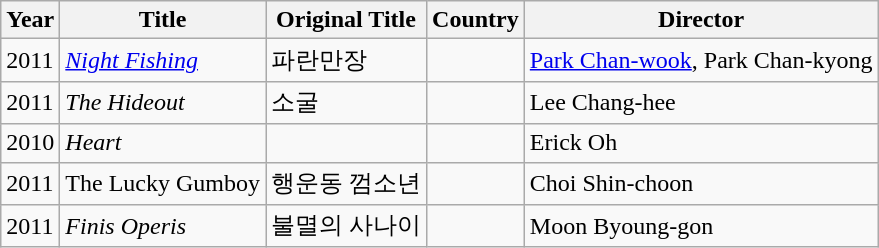<table class="wikitable">
<tr>
<th>Year</th>
<th>Title</th>
<th>Original Title</th>
<th>Country</th>
<th>Director</th>
</tr>
<tr>
<td>2011</td>
<td><em><a href='#'>Night Fishing</a></em></td>
<td>파란만장</td>
<td></td>
<td><a href='#'>Park Chan-wook</a>, Park Chan-kyong</td>
</tr>
<tr>
<td>2011</td>
<td><em>The Hideout</em></td>
<td>소굴</td>
<td></td>
<td>Lee Chang-hee</td>
</tr>
<tr>
<td>2010</td>
<td><em>Heart</em></td>
<td></td>
<td></td>
<td>Erick Oh</td>
</tr>
<tr>
<td>2011</td>
<td>The Lucky Gumboy</td>
<td>행운동 껌소년</td>
<td></td>
<td>Choi Shin-choon</td>
</tr>
<tr>
<td>2011</td>
<td><em>Finis Operis</em></td>
<td>불멸의 사나이</td>
<td></td>
<td>Moon Byoung-gon</td>
</tr>
</table>
